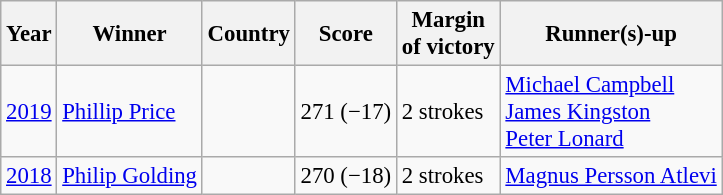<table class="wikitable" style="font-size:95%">
<tr>
<th>Year</th>
<th>Winner</th>
<th>Country</th>
<th>Score</th>
<th>Margin<br>of victory</th>
<th>Runner(s)-up</th>
</tr>
<tr>
<td><a href='#'>2019</a></td>
<td><a href='#'>Phillip Price</a></td>
<td></td>
<td>271 (−17)</td>
<td>2 strokes</td>
<td> <a href='#'>Michael Campbell</a><br> <a href='#'>James Kingston</a><br> <a href='#'>Peter Lonard</a></td>
</tr>
<tr>
<td><a href='#'>2018</a></td>
<td><a href='#'>Philip Golding</a></td>
<td></td>
<td>270 (−18)</td>
<td>2 strokes</td>
<td> <a href='#'>Magnus Persson Atlevi</a></td>
</tr>
</table>
